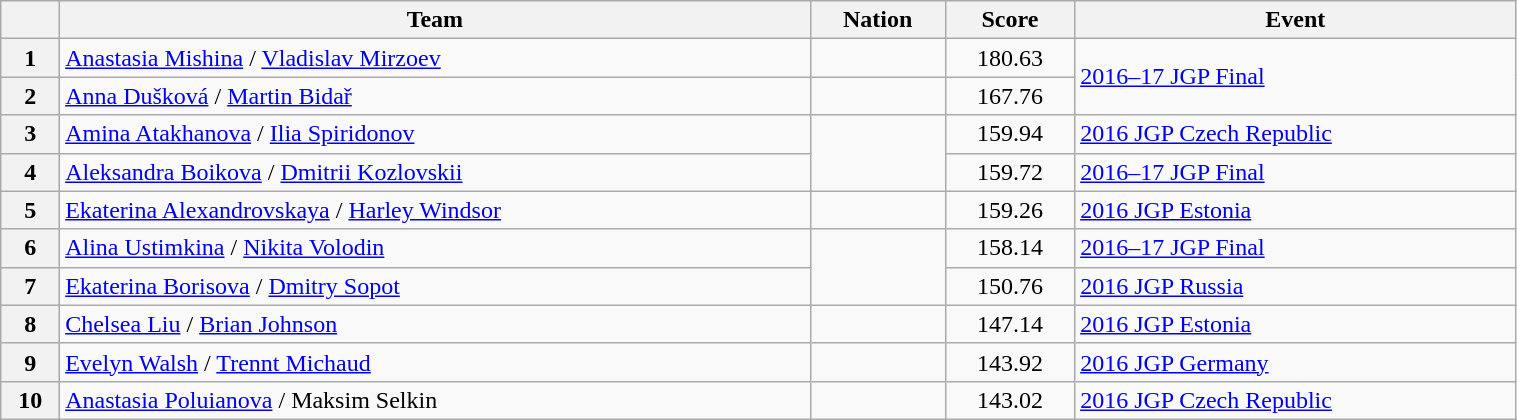<table class="wikitable sortable" style="text-align:left; width:80%">
<tr>
<th scope="col"></th>
<th scope="col">Team</th>
<th scope="col">Nation</th>
<th scope="col">Score</th>
<th scope="col">Event</th>
</tr>
<tr>
<th scope="row">1</th>
<td><a href='#'>Anastasia Mishina</a> / <a href='#'>Vladislav Mirzoev</a></td>
<td></td>
<td style="text-align:center;">180.63</td>
<td rowspan="2"><a href='#'>2016–17 JGP Final</a></td>
</tr>
<tr>
<th scope="row">2</th>
<td><a href='#'>Anna Dušková</a> / <a href='#'>Martin Bidař</a></td>
<td></td>
<td style="text-align:center;">167.76</td>
</tr>
<tr>
<th scope="row">3</th>
<td><a href='#'>Amina Atakhanova</a> / <a href='#'>Ilia Spiridonov</a></td>
<td rowspan="2"></td>
<td style="text-align:center;">159.94</td>
<td><a href='#'>2016 JGP Czech Republic</a></td>
</tr>
<tr>
<th scope="row">4</th>
<td><a href='#'>Aleksandra Boikova</a> / <a href='#'>Dmitrii Kozlovskii</a></td>
<td style="text-align:center;">159.72</td>
<td><a href='#'>2016–17 JGP Final</a></td>
</tr>
<tr>
<th scope="row">5</th>
<td><a href='#'>Ekaterina Alexandrovskaya</a> / <a href='#'>Harley Windsor</a></td>
<td></td>
<td style="text-align:center;">159.26</td>
<td><a href='#'>2016 JGP Estonia</a></td>
</tr>
<tr>
<th scope="row">6</th>
<td><a href='#'>Alina Ustimkina</a> / <a href='#'>Nikita Volodin</a></td>
<td rowspan="2"></td>
<td style="text-align:center;">158.14</td>
<td><a href='#'>2016–17 JGP Final</a></td>
</tr>
<tr>
<th scope="row">7</th>
<td><a href='#'>Ekaterina Borisova</a> / <a href='#'>Dmitry Sopot</a></td>
<td style="text-align:center;">150.76</td>
<td><a href='#'>2016 JGP Russia</a></td>
</tr>
<tr>
<th scope="row">8</th>
<td><a href='#'>Chelsea Liu</a> / <a href='#'>Brian Johnson</a></td>
<td></td>
<td style="text-align:center;">147.14</td>
<td><a href='#'>2016 JGP Estonia</a></td>
</tr>
<tr>
<th scope="row">9</th>
<td><a href='#'>Evelyn Walsh</a> / <a href='#'>Trennt Michaud</a></td>
<td></td>
<td style="text-align:center;">143.92</td>
<td><a href='#'>2016 JGP Germany</a></td>
</tr>
<tr>
<th scope="row">10</th>
<td><a href='#'>Anastasia Poluianova</a> / Maksim Selkin</td>
<td></td>
<td style="text-align:center;">143.02</td>
<td><a href='#'>2016 JGP Czech Republic</a></td>
</tr>
</table>
